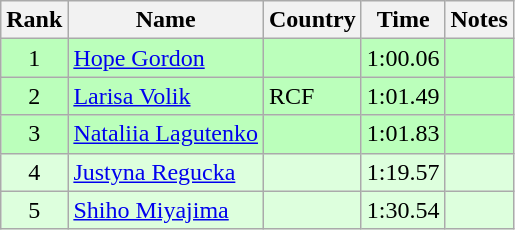<table class="wikitable" style="text-align:center">
<tr>
<th>Rank</th>
<th>Name</th>
<th>Country</th>
<th>Time</th>
<th>Notes</th>
</tr>
<tr bgcolor=bbffbb>
<td>1</td>
<td align="left"><a href='#'>Hope Gordon</a></td>
<td align="left"></td>
<td>1:00.06</td>
<td></td>
</tr>
<tr bgcolor=bbffbb>
<td>2</td>
<td align="left"><a href='#'>Larisa Volik</a></td>
<td align="left"> RCF</td>
<td>1:01.49</td>
<td></td>
</tr>
<tr bgcolor=bbffbb>
<td>3</td>
<td align="left"><a href='#'>Nataliia Lagutenko</a></td>
<td align="left"></td>
<td>1:01.83</td>
<td></td>
</tr>
<tr bgcolor=ddffdd>
<td>4</td>
<td align="left"><a href='#'>Justyna Regucka</a></td>
<td align="left"></td>
<td>1:19.57</td>
<td></td>
</tr>
<tr bgcolor=ddffdd>
<td>5</td>
<td align="left"><a href='#'>Shiho Miyajima</a></td>
<td align="left"></td>
<td>1:30.54</td>
<td></td>
</tr>
</table>
